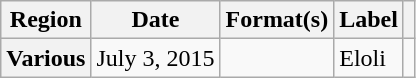<table class="wikitable plainrowheaders">
<tr>
<th scope="col">Region</th>
<th scope="col">Date</th>
<th scope="col">Format(s)</th>
<th scope="col">Label</th>
<th scope="col"></th>
</tr>
<tr>
<th scope="row">Various</th>
<td>July 3, 2015</td>
<td></td>
<td>Eloli</td>
<td style="text-align:center;"></td>
</tr>
</table>
